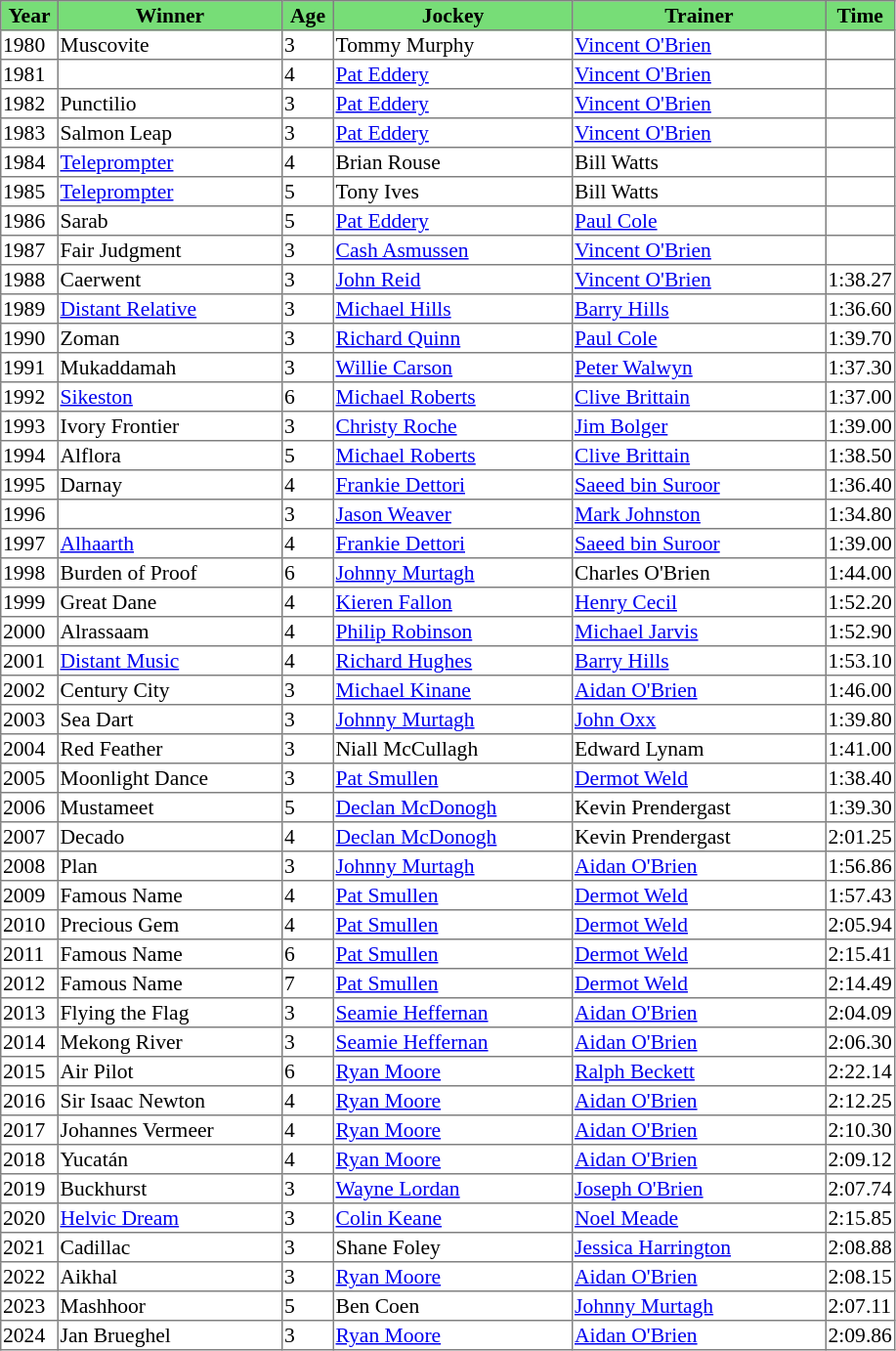<table class = "sortable" | border="1" style="border-collapse: collapse; font-size:90%">
<tr bgcolor="#77dd77" align="center">
<th width="36px"><strong>Year</strong><br></th>
<th width="150px"><strong>Winner</strong><br></th>
<th width="32px"><strong>Age</strong><br></th>
<th width="160px"><strong>Jockey</strong><br></th>
<th width="170px"><strong>Trainer</strong><br></th>
<th><strong>Time</strong><br></th>
</tr>
<tr>
<td>1980</td>
<td>Muscovite</td>
<td>3</td>
<td>Tommy Murphy</td>
<td><a href='#'>Vincent O'Brien</a></td>
<td></td>
</tr>
<tr>
<td>1981</td>
<td></td>
<td>4</td>
<td><a href='#'>Pat Eddery</a></td>
<td><a href='#'>Vincent O'Brien</a></td>
<td></td>
</tr>
<tr>
<td>1982</td>
<td>Punctilio</td>
<td>3</td>
<td><a href='#'>Pat Eddery</a></td>
<td><a href='#'>Vincent O'Brien</a></td>
<td></td>
</tr>
<tr>
<td>1983</td>
<td>Salmon Leap</td>
<td>3</td>
<td><a href='#'>Pat Eddery</a></td>
<td><a href='#'>Vincent O'Brien</a></td>
<td></td>
</tr>
<tr>
<td>1984</td>
<td><a href='#'>Teleprompter</a></td>
<td>4</td>
<td>Brian Rouse</td>
<td>Bill Watts</td>
<td></td>
</tr>
<tr>
<td>1985</td>
<td><a href='#'>Teleprompter</a></td>
<td>5</td>
<td>Tony Ives</td>
<td>Bill Watts</td>
<td></td>
</tr>
<tr>
<td>1986</td>
<td>Sarab</td>
<td>5</td>
<td><a href='#'>Pat Eddery</a></td>
<td><a href='#'>Paul Cole</a></td>
<td></td>
</tr>
<tr>
<td>1987</td>
<td>Fair Judgment</td>
<td>3</td>
<td><a href='#'>Cash Asmussen</a></td>
<td><a href='#'>Vincent O'Brien</a></td>
<td></td>
</tr>
<tr>
<td>1988</td>
<td>Caerwent</td>
<td>3</td>
<td><a href='#'>John Reid</a></td>
<td><a href='#'>Vincent O'Brien</a></td>
<td>1:38.27</td>
</tr>
<tr>
<td>1989</td>
<td><a href='#'>Distant Relative</a></td>
<td>3</td>
<td><a href='#'>Michael Hills</a></td>
<td><a href='#'>Barry Hills</a></td>
<td>1:36.60</td>
</tr>
<tr>
<td>1990</td>
<td>Zoman</td>
<td>3</td>
<td><a href='#'>Richard Quinn</a></td>
<td><a href='#'>Paul Cole</a></td>
<td>1:39.70</td>
</tr>
<tr>
<td>1991</td>
<td>Mukaddamah</td>
<td>3</td>
<td><a href='#'>Willie Carson</a></td>
<td><a href='#'>Peter Walwyn</a></td>
<td>1:37.30</td>
</tr>
<tr>
<td>1992</td>
<td><a href='#'>Sikeston</a></td>
<td>6</td>
<td><a href='#'>Michael Roberts</a></td>
<td><a href='#'>Clive Brittain</a></td>
<td>1:37.00</td>
</tr>
<tr>
<td>1993</td>
<td>Ivory Frontier </td>
<td>3</td>
<td><a href='#'>Christy Roche</a></td>
<td><a href='#'>Jim Bolger</a></td>
<td>1:39.00</td>
</tr>
<tr>
<td>1994</td>
<td>Alflora</td>
<td>5</td>
<td><a href='#'>Michael Roberts</a></td>
<td><a href='#'>Clive Brittain</a></td>
<td>1:38.50</td>
</tr>
<tr>
<td>1995</td>
<td>Darnay</td>
<td>4</td>
<td><a href='#'>Frankie Dettori</a></td>
<td><a href='#'>Saeed bin Suroor</a></td>
<td>1:36.40</td>
</tr>
<tr>
<td>1996</td>
<td></td>
<td>3</td>
<td><a href='#'>Jason Weaver</a></td>
<td><a href='#'>Mark Johnston</a></td>
<td>1:34.80</td>
</tr>
<tr>
<td>1997</td>
<td><a href='#'>Alhaarth</a></td>
<td>4</td>
<td><a href='#'>Frankie Dettori</a></td>
<td><a href='#'>Saeed bin Suroor</a></td>
<td>1:39.00</td>
</tr>
<tr>
<td>1998</td>
<td>Burden of Proof</td>
<td>6</td>
<td><a href='#'>Johnny Murtagh</a></td>
<td>Charles O'Brien</td>
<td>1:44.00</td>
</tr>
<tr>
<td>1999</td>
<td>Great Dane</td>
<td>4</td>
<td><a href='#'>Kieren Fallon</a></td>
<td><a href='#'>Henry Cecil</a></td>
<td>1:52.20</td>
</tr>
<tr>
<td>2000</td>
<td>Alrassaam</td>
<td>4</td>
<td><a href='#'>Philip Robinson</a></td>
<td><a href='#'>Michael Jarvis</a></td>
<td>1:52.90</td>
</tr>
<tr>
<td>2001</td>
<td><a href='#'>Distant Music</a></td>
<td>4</td>
<td><a href='#'>Richard Hughes</a></td>
<td><a href='#'>Barry Hills</a></td>
<td>1:53.10</td>
</tr>
<tr>
<td>2002</td>
<td>Century City</td>
<td>3</td>
<td><a href='#'>Michael Kinane</a></td>
<td><a href='#'>Aidan O'Brien</a></td>
<td>1:46.00</td>
</tr>
<tr>
<td>2003</td>
<td>Sea Dart</td>
<td>3</td>
<td><a href='#'>Johnny Murtagh</a></td>
<td><a href='#'>John Oxx</a></td>
<td>1:39.80</td>
</tr>
<tr>
<td>2004</td>
<td>Red Feather</td>
<td>3</td>
<td>Niall McCullagh</td>
<td>Edward Lynam</td>
<td>1:41.00</td>
</tr>
<tr>
<td>2005</td>
<td>Moonlight Dance</td>
<td>3</td>
<td><a href='#'>Pat Smullen</a></td>
<td><a href='#'>Dermot Weld</a></td>
<td>1:38.40</td>
</tr>
<tr>
<td>2006</td>
<td>Mustameet</td>
<td>5</td>
<td><a href='#'>Declan McDonogh</a></td>
<td>Kevin Prendergast</td>
<td>1:39.30</td>
</tr>
<tr>
<td>2007</td>
<td>Decado</td>
<td>4</td>
<td><a href='#'>Declan McDonogh</a></td>
<td>Kevin Prendergast</td>
<td>2:01.25</td>
</tr>
<tr>
<td>2008</td>
<td>Plan</td>
<td>3</td>
<td><a href='#'>Johnny Murtagh</a></td>
<td><a href='#'>Aidan O'Brien</a></td>
<td>1:56.86</td>
</tr>
<tr>
<td>2009</td>
<td>Famous Name</td>
<td>4</td>
<td><a href='#'>Pat Smullen</a></td>
<td><a href='#'>Dermot Weld</a></td>
<td>1:57.43</td>
</tr>
<tr>
<td>2010</td>
<td>Precious Gem</td>
<td>4</td>
<td><a href='#'>Pat Smullen</a></td>
<td><a href='#'>Dermot Weld</a></td>
<td>2:05.94</td>
</tr>
<tr>
<td>2011</td>
<td>Famous Name</td>
<td>6</td>
<td><a href='#'>Pat Smullen</a></td>
<td><a href='#'>Dermot Weld</a></td>
<td>2:15.41</td>
</tr>
<tr>
<td>2012</td>
<td>Famous Name</td>
<td>7</td>
<td><a href='#'>Pat Smullen</a></td>
<td><a href='#'>Dermot Weld</a></td>
<td>2:14.49</td>
</tr>
<tr>
<td>2013</td>
<td>Flying the Flag</td>
<td>3</td>
<td><a href='#'>Seamie Heffernan</a></td>
<td><a href='#'>Aidan O'Brien</a></td>
<td>2:04.09</td>
</tr>
<tr>
<td>2014</td>
<td>Mekong River</td>
<td>3</td>
<td><a href='#'>Seamie Heffernan</a></td>
<td><a href='#'>Aidan O'Brien</a></td>
<td>2:06.30</td>
</tr>
<tr>
<td>2015</td>
<td>Air Pilot</td>
<td>6</td>
<td><a href='#'>Ryan Moore</a></td>
<td><a href='#'>Ralph Beckett</a></td>
<td>2:22.14</td>
</tr>
<tr>
<td>2016</td>
<td>Sir Isaac Newton</td>
<td>4</td>
<td><a href='#'>Ryan Moore</a></td>
<td><a href='#'>Aidan O'Brien</a></td>
<td>2:12.25</td>
</tr>
<tr>
<td>2017</td>
<td>Johannes Vermeer</td>
<td>4</td>
<td><a href='#'>Ryan Moore</a></td>
<td><a href='#'>Aidan O'Brien</a></td>
<td>2:10.30</td>
</tr>
<tr>
<td>2018</td>
<td>Yucatán</td>
<td>4</td>
<td><a href='#'>Ryan Moore</a></td>
<td><a href='#'>Aidan O'Brien</a></td>
<td>2:09.12</td>
</tr>
<tr>
<td>2019</td>
<td>Buckhurst</td>
<td>3</td>
<td><a href='#'>Wayne Lordan</a></td>
<td><a href='#'>Joseph O'Brien</a></td>
<td>2:07.74</td>
</tr>
<tr>
<td>2020</td>
<td><a href='#'>Helvic Dream</a></td>
<td>3</td>
<td><a href='#'>Colin Keane</a></td>
<td><a href='#'>Noel Meade</a></td>
<td>2:15.85</td>
</tr>
<tr>
<td>2021</td>
<td>Cadillac</td>
<td>3</td>
<td>Shane Foley</td>
<td><a href='#'>Jessica Harrington</a></td>
<td>2:08.88</td>
</tr>
<tr>
<td>2022</td>
<td>Aikhal</td>
<td>3</td>
<td><a href='#'>Ryan Moore</a></td>
<td><a href='#'>Aidan O'Brien</a></td>
<td>2:08.15</td>
</tr>
<tr>
<td>2023</td>
<td>Mashhoor</td>
<td>5</td>
<td>Ben Coen</td>
<td><a href='#'>Johnny Murtagh</a></td>
<td>2:07.11</td>
</tr>
<tr>
<td>2024</td>
<td>Jan Brueghel</td>
<td>3</td>
<td><a href='#'>Ryan Moore</a></td>
<td><a href='#'>Aidan O'Brien</a></td>
<td>2:09.86</td>
</tr>
</table>
